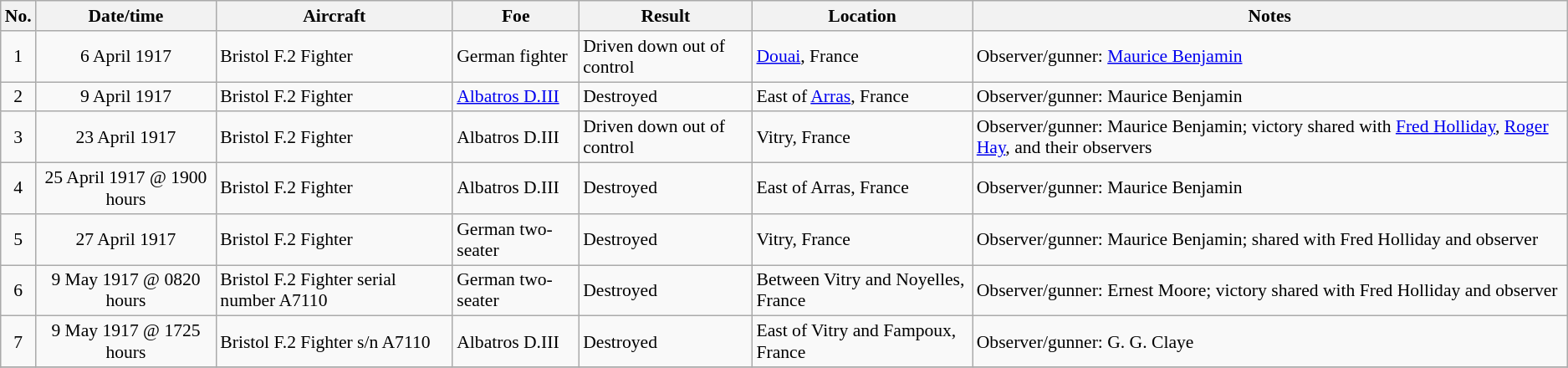<table class="wikitable" style="font-size:90%;">
<tr>
<th>No.</th>
<th>Date/time</th>
<th>Aircraft</th>
<th>Foe</th>
<th>Result</th>
<th>Location</th>
<th>Notes</th>
</tr>
<tr>
<td align="center">1</td>
<td align="center">6 April 1917</td>
<td>Bristol F.2 Fighter</td>
<td>German fighter</td>
<td>Driven down out of control</td>
<td><a href='#'>Douai</a>, France</td>
<td>Observer/gunner: <a href='#'>Maurice Benjamin</a></td>
</tr>
<tr>
<td align="center">2</td>
<td align="center">9 April 1917</td>
<td>Bristol F.2 Fighter</td>
<td><a href='#'>Albatros D.III</a></td>
<td>Destroyed</td>
<td>East of <a href='#'>Arras</a>, France</td>
<td>Observer/gunner: Maurice Benjamin</td>
</tr>
<tr>
<td align="center">3</td>
<td align="center">23 April 1917</td>
<td>Bristol F.2 Fighter</td>
<td>Albatros D.III</td>
<td>Driven down out of control</td>
<td>Vitry, France</td>
<td>Observer/gunner: Maurice Benjamin; victory shared with <a href='#'>Fred Holliday</a>, <a href='#'>Roger Hay</a>, and their observers</td>
</tr>
<tr>
<td align="center">4</td>
<td align="center">25 April 1917 @ 1900 hours</td>
<td>Bristol F.2 Fighter</td>
<td>Albatros D.III</td>
<td>Destroyed</td>
<td>East of Arras, France</td>
<td>Observer/gunner: Maurice Benjamin</td>
</tr>
<tr>
<td align="center">5</td>
<td align="center">27 April 1917</td>
<td>Bristol F.2 Fighter</td>
<td>German two-seater</td>
<td>Destroyed</td>
<td>Vitry, France</td>
<td>Observer/gunner: Maurice Benjamin; shared with Fred Holliday and observer</td>
</tr>
<tr>
<td align="center">6</td>
<td align="center">9 May 1917 @ 0820 hours</td>
<td>Bristol F.2 Fighter serial number A7110</td>
<td>German two-seater</td>
<td>Destroyed</td>
<td>Between Vitry and Noyelles, France</td>
<td>Observer/gunner: Ernest Moore; victory shared with Fred Holliday and observer</td>
</tr>
<tr>
<td align="center">7</td>
<td align="center">9 May 1917 @ 1725 hours</td>
<td>Bristol F.2 Fighter s/n A7110</td>
<td>Albatros D.III</td>
<td>Destroyed</td>
<td>East of Vitry and Fampoux, France</td>
<td>Observer/gunner: G. G. Claye</td>
</tr>
<tr>
</tr>
</table>
